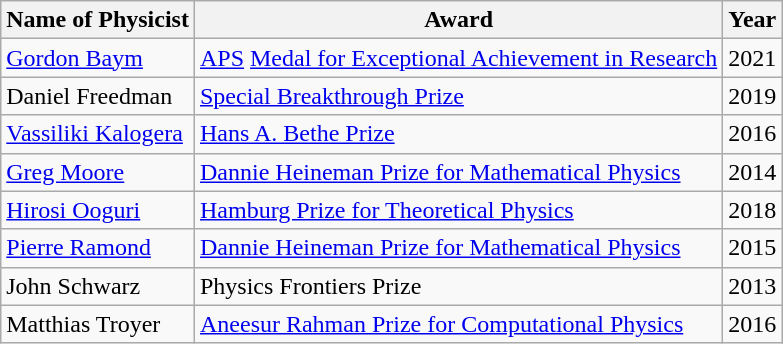<table class="wikitable">
<tr>
<th>Name of Physicist</th>
<th>Award</th>
<th>Year</th>
</tr>
<tr>
<td><a href='#'>Gordon Baym</a></td>
<td><a href='#'>APS</a> <a href='#'>Medal for Exceptional Achievement in Research</a></td>
<td>2021</td>
</tr>
<tr>
<td>Daniel Freedman</td>
<td><a href='#'>Special Breakthrough Prize</a></td>
<td>2019</td>
</tr>
<tr>
<td><a href='#'>Vassiliki Kalogera</a></td>
<td><a href='#'>Hans A. Bethe Prize</a></td>
<td>2016</td>
</tr>
<tr>
<td><a href='#'>Greg Moore</a></td>
<td><a href='#'>Dannie Heineman Prize for Mathematical Physics</a></td>
<td>2014</td>
</tr>
<tr>
<td><a href='#'>Hirosi Ooguri</a></td>
<td><a href='#'>Hamburg Prize for Theoretical Physics</a></td>
<td>2018</td>
</tr>
<tr>
<td><a href='#'>Pierre Ramond</a></td>
<td><a href='#'>Dannie Heineman Prize for Mathematical Physics</a></td>
<td>2015</td>
</tr>
<tr>
<td>John Schwarz</td>
<td>Physics Frontiers Prize</td>
<td>2013</td>
</tr>
<tr>
<td>Matthias Troyer</td>
<td><a href='#'>Aneesur Rahman Prize for Computational Physics</a></td>
<td>2016</td>
</tr>
</table>
